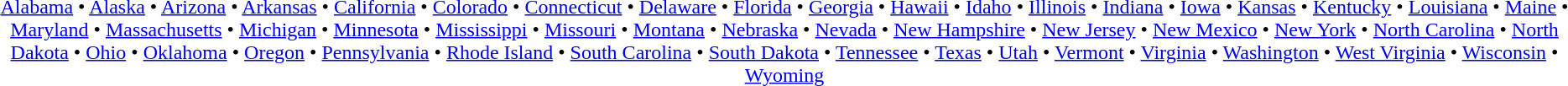<table id=toc class=toc summary=Contents>
<tr>
<td align=center><br><a href='#'>Alabama</a> • <a href='#'>Alaska</a> • <a href='#'>Arizona</a> • <a href='#'>Arkansas</a> • <a href='#'>California</a> • <a href='#'>Colorado</a> • <a href='#'>Connecticut</a> • <a href='#'>Delaware</a> • <a href='#'>Florida</a> • <a href='#'>Georgia</a> • <a href='#'>Hawaii</a> • <a href='#'>Idaho</a> • <a href='#'>Illinois</a> • <a href='#'>Indiana</a> • <a href='#'>Iowa</a> • <a href='#'>Kansas</a> • <a href='#'>Kentucky</a> • <a href='#'>Louisiana</a> • <a href='#'>Maine</a> • <a href='#'>Maryland</a> • <a href='#'>Massachusetts</a> • <a href='#'>Michigan</a> • <a href='#'>Minnesota</a> • <a href='#'>Mississippi</a> • <a href='#'>Missouri</a> • <a href='#'>Montana</a> • <a href='#'>Nebraska</a> • <a href='#'>Nevada</a> • <a href='#'>New Hampshire</a> • <a href='#'>New Jersey</a> • <a href='#'>New Mexico</a> • <a href='#'>New York</a> • <a href='#'>North Carolina</a> • <a href='#'>North Dakota</a> • <a href='#'>Ohio</a> • <a href='#'>Oklahoma</a> • <a href='#'>Oregon</a> • <a href='#'>Pennsylvania</a> • <a href='#'>Rhode Island</a> • <a href='#'>South Carolina</a> • <a href='#'>South Dakota</a> • <a href='#'>Tennessee</a> • <a href='#'>Texas</a> • <a href='#'>Utah</a> • <a href='#'>Vermont</a> • <a href='#'>Virginia</a> • <a href='#'>Washington</a> • <a href='#'>West Virginia</a> • <a href='#'>Wisconsin</a> • <a href='#'>Wyoming</a></td>
</tr>
</table>
